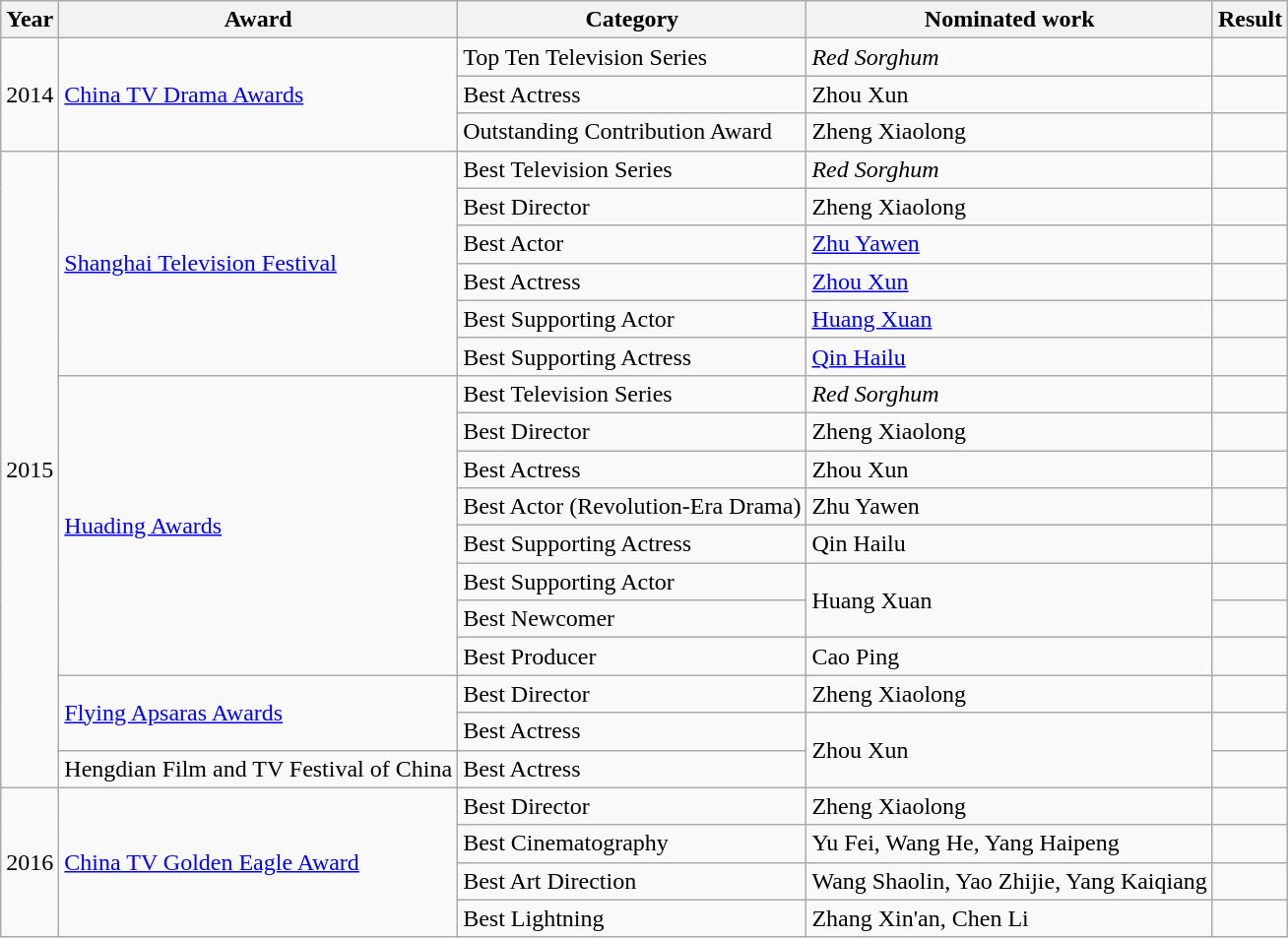<table class="wikitable">
<tr>
<th>Year</th>
<th>Award</th>
<th>Category</th>
<th>Nominated work</th>
<th>Result</th>
</tr>
<tr>
<td rowspan=3>2014</td>
<td rowspan=3><a href='#'>China TV Drama Awards</a></td>
<td>Top Ten Television Series</td>
<td><em>Red Sorghum</em></td>
<td></td>
</tr>
<tr>
<td>Best Actress</td>
<td>Zhou Xun</td>
<td></td>
</tr>
<tr>
<td>Outstanding Contribution Award</td>
<td>Zheng Xiaolong</td>
<td></td>
</tr>
<tr>
<td rowspan=17>2015</td>
<td rowspan=6><a href='#'>Shanghai Television Festival</a></td>
<td>Best Television Series</td>
<td><em>Red Sorghum</em></td>
<td></td>
</tr>
<tr>
<td>Best Director</td>
<td>Zheng Xiaolong</td>
<td></td>
</tr>
<tr>
<td>Best Actor</td>
<td><a href='#'>Zhu Yawen</a></td>
<td></td>
</tr>
<tr>
<td>Best Actress</td>
<td><a href='#'>Zhou Xun</a></td>
<td></td>
</tr>
<tr>
<td>Best Supporting Actor</td>
<td><a href='#'>Huang Xuan</a></td>
<td></td>
</tr>
<tr>
<td>Best Supporting Actress</td>
<td><a href='#'>Qin Hailu</a></td>
<td></td>
</tr>
<tr>
<td rowspan=8><a href='#'>Huading Awards</a></td>
<td>Best Television Series</td>
<td><em>Red Sorghum</em></td>
<td></td>
</tr>
<tr>
<td>Best Director</td>
<td>Zheng Xiaolong</td>
<td></td>
</tr>
<tr>
<td>Best Actress</td>
<td>Zhou Xun</td>
<td></td>
</tr>
<tr>
<td>Best Actor (Revolution-Era Drama)</td>
<td>Zhu Yawen</td>
<td></td>
</tr>
<tr>
<td>Best Supporting Actress</td>
<td>Qin Hailu</td>
<td></td>
</tr>
<tr>
<td>Best Supporting Actor</td>
<td rowspan=2>Huang Xuan</td>
<td></td>
</tr>
<tr>
<td>Best Newcomer</td>
<td></td>
</tr>
<tr>
<td>Best Producer</td>
<td>Cao Ping</td>
<td></td>
</tr>
<tr>
<td rowspan=2><a href='#'>Flying Apsaras Awards</a></td>
<td>Best Director</td>
<td>Zheng Xiaolong</td>
<td></td>
</tr>
<tr>
<td>Best Actress</td>
<td rowspan=2>Zhou Xun</td>
<td></td>
</tr>
<tr>
<td>Hengdian Film and TV Festival of China</td>
<td>Best Actress</td>
<td></td>
</tr>
<tr>
<td rowspan=4>2016</td>
<td rowspan=4><a href='#'>China TV Golden Eagle Award</a></td>
<td>Best Director</td>
<td>Zheng Xiaolong</td>
<td></td>
</tr>
<tr>
<td>Best Cinematography</td>
<td>Yu Fei, Wang He, Yang Haipeng</td>
<td></td>
</tr>
<tr>
<td>Best Art Direction</td>
<td>Wang Shaolin, Yao Zhijie, Yang Kaiqiang</td>
<td></td>
</tr>
<tr>
<td>Best Lightning</td>
<td>Zhang Xin'an, Chen Li</td>
<td></td>
</tr>
</table>
